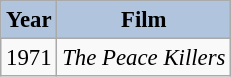<table class="wikitable" style="font-size:95%;">
<tr>
<th style="background:#B0C4DE;">Year</th>
<th style="background:#B0C4DE;">Film</th>
</tr>
<tr>
<td>1971</td>
<td><em>The Peace Killers</em></td>
</tr>
</table>
